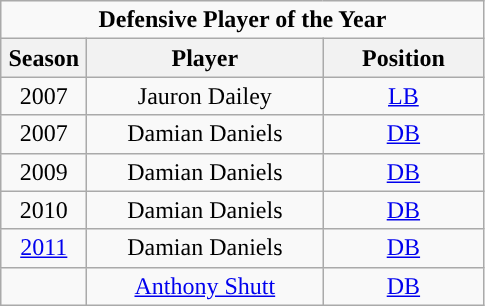<table class="wikitable sortable" style="text-align:center">
<tr>
<td colspan="4"><strong>Defensive Player of the Year</strong></td>
</tr>
<tr>
<th style="width:50px; ">Season</th>
<th style="width:150px; ">Player</th>
<th style="width:100px; ">Position</th>
</tr>
<tr>
<td>2007</td>
<td>Jauron Dailey</td>
<td><a href='#'>LB</a></td>
</tr>
<tr>
<td>2007</td>
<td>Damian Daniels</td>
<td><a href='#'>DB</a></td>
</tr>
<tr>
<td>2009</td>
<td>Damian Daniels</td>
<td><a href='#'>DB</a></td>
</tr>
<tr>
<td>2010</td>
<td>Damian Daniels</td>
<td><a href='#'>DB</a></td>
</tr>
<tr>
<td><a href='#'>2011</a></td>
<td>Damian Daniels</td>
<td><a href='#'>DB</a></td>
</tr>
<tr>
<td></td>
<td><a href='#'>Anthony Shutt</a></td>
<td><a href='#'>DB</a></td>
</tr>
</table>
